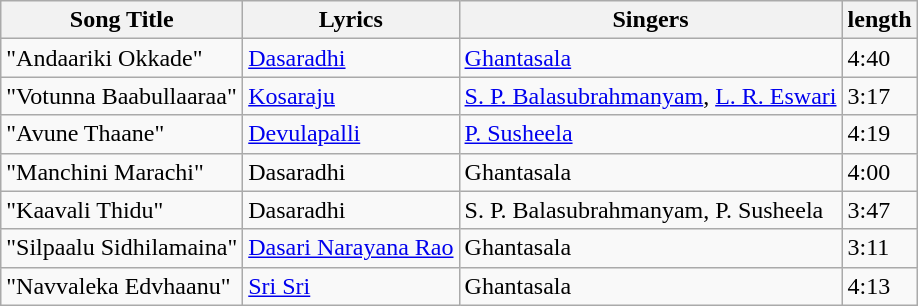<table class="wikitable">
<tr>
<th>Song Title</th>
<th>Lyrics</th>
<th>Singers</th>
<th>length</th>
</tr>
<tr>
<td>"Andaariki Okkade"</td>
<td><a href='#'>Dasaradhi</a></td>
<td><a href='#'>Ghantasala</a></td>
<td>4:40</td>
</tr>
<tr>
<td>"Votunna Baabullaaraa"</td>
<td><a href='#'>Kosaraju</a></td>
<td><a href='#'>S. P. Balasubrahmanyam</a>, <a href='#'>L. R. Eswari</a></td>
<td>3:17</td>
</tr>
<tr>
<td>"Avune Thaane"</td>
<td><a href='#'>Devulapalli</a></td>
<td><a href='#'>P. Susheela</a></td>
<td>4:19</td>
</tr>
<tr>
<td>"Manchini Marachi"</td>
<td>Dasaradhi</td>
<td>Ghantasala</td>
<td>4:00</td>
</tr>
<tr>
<td>"Kaavali Thidu"</td>
<td>Dasaradhi</td>
<td>S. P. Balasubrahmanyam, P. Susheela</td>
<td>3:47</td>
</tr>
<tr>
<td>"Silpaalu Sidhilamaina"</td>
<td><a href='#'>Dasari Narayana Rao</a></td>
<td>Ghantasala</td>
<td>3:11</td>
</tr>
<tr>
<td>"Navvaleka Edvhaanu"</td>
<td><a href='#'>Sri Sri</a></td>
<td>Ghantasala</td>
<td>4:13</td>
</tr>
</table>
